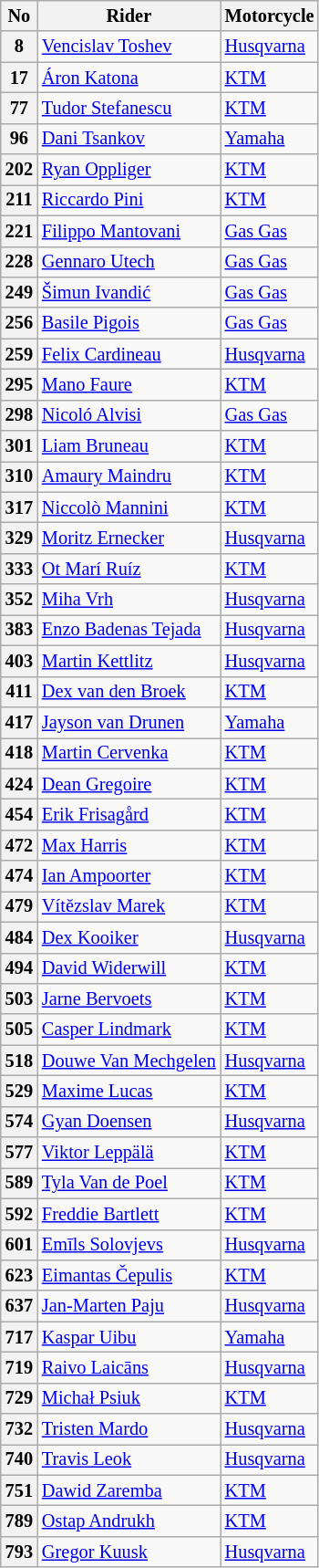<table class="wikitable" style="font-size: 85%;">
<tr>
<th>No</th>
<th>Rider</th>
<th>Motorcycle</th>
</tr>
<tr>
<th>8</th>
<td> <a href='#'>Vencislav Toshev</a></td>
<td><a href='#'>Husqvarna</a></td>
</tr>
<tr>
<th>17</th>
<td> <a href='#'>Áron Katona</a></td>
<td><a href='#'>KTM</a></td>
</tr>
<tr>
<th>77</th>
<td> <a href='#'>Tudor Stefanescu</a></td>
<td><a href='#'>KTM</a></td>
</tr>
<tr>
<th>96</th>
<td> <a href='#'>Dani Tsankov</a></td>
<td><a href='#'>Yamaha</a></td>
</tr>
<tr>
<th>202</th>
<td> <a href='#'>Ryan Oppliger</a></td>
<td><a href='#'>KTM</a></td>
</tr>
<tr>
<th>211</th>
<td> <a href='#'>Riccardo Pini</a></td>
<td><a href='#'>KTM</a></td>
</tr>
<tr>
<th>221</th>
<td> <a href='#'>Filippo Mantovani</a></td>
<td><a href='#'>Gas Gas</a></td>
</tr>
<tr>
<th>228</th>
<td> <a href='#'>Gennaro Utech</a></td>
<td><a href='#'>Gas Gas</a></td>
</tr>
<tr>
<th>249</th>
<td> <a href='#'>Šimun Ivandić</a></td>
<td><a href='#'>Gas Gas</a></td>
</tr>
<tr>
<th>256</th>
<td> <a href='#'>Basile Pigois</a></td>
<td><a href='#'>Gas Gas</a></td>
</tr>
<tr>
<th>259</th>
<td> <a href='#'>Felix Cardineau</a></td>
<td><a href='#'>Husqvarna</a></td>
</tr>
<tr>
<th>295</th>
<td> <a href='#'>Mano Faure</a></td>
<td><a href='#'>KTM</a></td>
</tr>
<tr>
<th>298</th>
<td> <a href='#'>Nicoló Alvisi</a></td>
<td><a href='#'>Gas Gas</a></td>
</tr>
<tr>
<th>301</th>
<td> <a href='#'>Liam Bruneau</a></td>
<td><a href='#'>KTM</a></td>
</tr>
<tr>
<th>310</th>
<td> <a href='#'>Amaury Maindru</a></td>
<td><a href='#'>KTM</a></td>
</tr>
<tr>
<th>317</th>
<td> <a href='#'>Niccolò Mannini</a></td>
<td><a href='#'>KTM</a></td>
</tr>
<tr>
<th>329</th>
<td> <a href='#'>Moritz Ernecker</a></td>
<td><a href='#'>Husqvarna</a></td>
</tr>
<tr>
<th>333</th>
<td> <a href='#'>Ot Marí Ruíz</a></td>
<td><a href='#'>KTM</a></td>
</tr>
<tr>
<th>352</th>
<td> <a href='#'>Miha Vrh</a></td>
<td><a href='#'>Husqvarna</a></td>
</tr>
<tr>
<th>383</th>
<td> <a href='#'>Enzo Badenas Tejada</a></td>
<td><a href='#'>Husqvarna</a></td>
</tr>
<tr>
<th>403</th>
<td> <a href='#'>Martin Kettlitz</a></td>
<td><a href='#'>Husqvarna</a></td>
</tr>
<tr>
<th>411</th>
<td> <a href='#'>Dex van den Broek</a></td>
<td><a href='#'>KTM</a></td>
</tr>
<tr>
<th>417</th>
<td> <a href='#'>Jayson van Drunen</a></td>
<td><a href='#'>Yamaha</a></td>
</tr>
<tr>
<th>418</th>
<td> <a href='#'>Martin Cervenka</a></td>
<td><a href='#'>KTM</a></td>
</tr>
<tr>
<th>424</th>
<td> <a href='#'>Dean Gregoire</a></td>
<td><a href='#'>KTM</a></td>
</tr>
<tr>
<th>454</th>
<td> <a href='#'>Erik Frisagård</a></td>
<td><a href='#'>KTM</a></td>
</tr>
<tr>
<th>472</th>
<td> <a href='#'>Max Harris</a></td>
<td><a href='#'>KTM</a></td>
</tr>
<tr>
<th>474</th>
<td> <a href='#'>Ian Ampoorter</a></td>
<td><a href='#'>KTM</a></td>
</tr>
<tr>
<th>479</th>
<td> <a href='#'>Vítězslav Marek</a></td>
<td><a href='#'>KTM</a></td>
</tr>
<tr>
<th>484</th>
<td> <a href='#'>Dex Kooiker</a></td>
<td><a href='#'>Husqvarna</a></td>
</tr>
<tr>
<th>494</th>
<td> <a href='#'>David Widerwill</a></td>
<td><a href='#'>KTM</a></td>
</tr>
<tr>
<th>503</th>
<td> <a href='#'>Jarne Bervoets</a></td>
<td><a href='#'>KTM</a></td>
</tr>
<tr>
<th>505</th>
<td> <a href='#'>Casper Lindmark</a></td>
<td><a href='#'>KTM</a></td>
</tr>
<tr>
<th>518</th>
<td> <a href='#'>Douwe Van Mechgelen</a></td>
<td><a href='#'>Husqvarna</a></td>
</tr>
<tr>
<th>529</th>
<td> <a href='#'>Maxime Lucas</a></td>
<td><a href='#'>KTM</a></td>
</tr>
<tr>
<th>574</th>
<td> <a href='#'>Gyan Doensen</a></td>
<td><a href='#'>Husqvarna</a></td>
</tr>
<tr>
<th>577</th>
<td> <a href='#'>Viktor Leppälä</a></td>
<td><a href='#'>KTM</a></td>
</tr>
<tr>
<th>589</th>
<td> <a href='#'>Tyla Van de Poel</a></td>
<td><a href='#'>KTM</a></td>
</tr>
<tr>
<th>592</th>
<td> <a href='#'>Freddie Bartlett</a></td>
<td><a href='#'>KTM</a></td>
</tr>
<tr>
<th>601</th>
<td> <a href='#'>Emīls Solovjevs</a></td>
<td><a href='#'>Husqvarna</a></td>
</tr>
<tr>
<th>623</th>
<td> <a href='#'>Eimantas Čepulis</a></td>
<td><a href='#'>KTM</a></td>
</tr>
<tr>
<th>637</th>
<td> <a href='#'>Jan-Marten Paju</a></td>
<td><a href='#'>Husqvarna</a></td>
</tr>
<tr>
<th>717</th>
<td> <a href='#'>Kaspar Uibu</a></td>
<td><a href='#'>Yamaha</a></td>
</tr>
<tr>
<th>719</th>
<td> <a href='#'>Raivo Laicāns</a></td>
<td><a href='#'>Husqvarna</a></td>
</tr>
<tr>
<th>729</th>
<td> <a href='#'>Michał Psiuk</a></td>
<td><a href='#'>KTM</a></td>
</tr>
<tr>
<th>732</th>
<td> <a href='#'>Tristen Mardo</a></td>
<td><a href='#'>Husqvarna</a></td>
</tr>
<tr>
<th>740</th>
<td> <a href='#'>Travis Leok</a></td>
<td><a href='#'>Husqvarna</a></td>
</tr>
<tr>
<th>751</th>
<td> <a href='#'>Dawid Zaremba</a></td>
<td><a href='#'>KTM</a></td>
</tr>
<tr>
<th>789</th>
<td> <a href='#'>Ostap Andrukh</a></td>
<td><a href='#'>KTM</a></td>
</tr>
<tr>
<th>793</th>
<td> <a href='#'>Gregor Kuusk</a></td>
<td><a href='#'>Husqvarna</a></td>
</tr>
</table>
